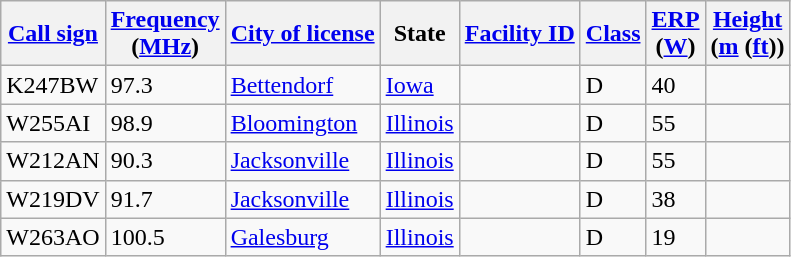<table class="wikitable sortable">
<tr>
<th><a href='#'>Call sign</a></th>
<th data-sort-type="number"><a href='#'>Frequency</a><br>(<a href='#'>MHz</a>)</th>
<th><a href='#'>City of license</a></th>
<th>State</th>
<th data-sort-type="number"><a href='#'>Facility ID</a></th>
<th><a href='#'>Class</a></th>
<th data-sort-type="number"><a href='#'>ERP</a><br>(<a href='#'>W</a>)</th>
<th data-sort-type="number"><a href='#'>Height</a><br>(<a href='#'>m</a> (<a href='#'>ft</a>))</th>
</tr>
<tr>
<td>K247BW</td>
<td>97.3</td>
<td><a href='#'>Bettendorf</a></td>
<td><a href='#'>Iowa</a></td>
<td></td>
<td>D</td>
<td>40</td>
<td></td>
</tr>
<tr>
<td>W255AI</td>
<td>98.9</td>
<td><a href='#'>Bloomington</a></td>
<td><a href='#'>Illinois</a></td>
<td></td>
<td>D</td>
<td>55</td>
<td></td>
</tr>
<tr>
<td>W212AN</td>
<td>90.3</td>
<td><a href='#'>Jacksonville</a></td>
<td><a href='#'>Illinois</a></td>
<td></td>
<td>D</td>
<td>55</td>
<td></td>
</tr>
<tr>
<td>W219DV</td>
<td>91.7</td>
<td><a href='#'>Jacksonville</a></td>
<td><a href='#'>Illinois</a></td>
<td></td>
<td>D</td>
<td>38</td>
<td></td>
</tr>
<tr>
<td>W263AO</td>
<td>100.5</td>
<td><a href='#'>Galesburg</a></td>
<td><a href='#'>Illinois</a></td>
<td></td>
<td>D</td>
<td>19</td>
<td></td>
</tr>
</table>
